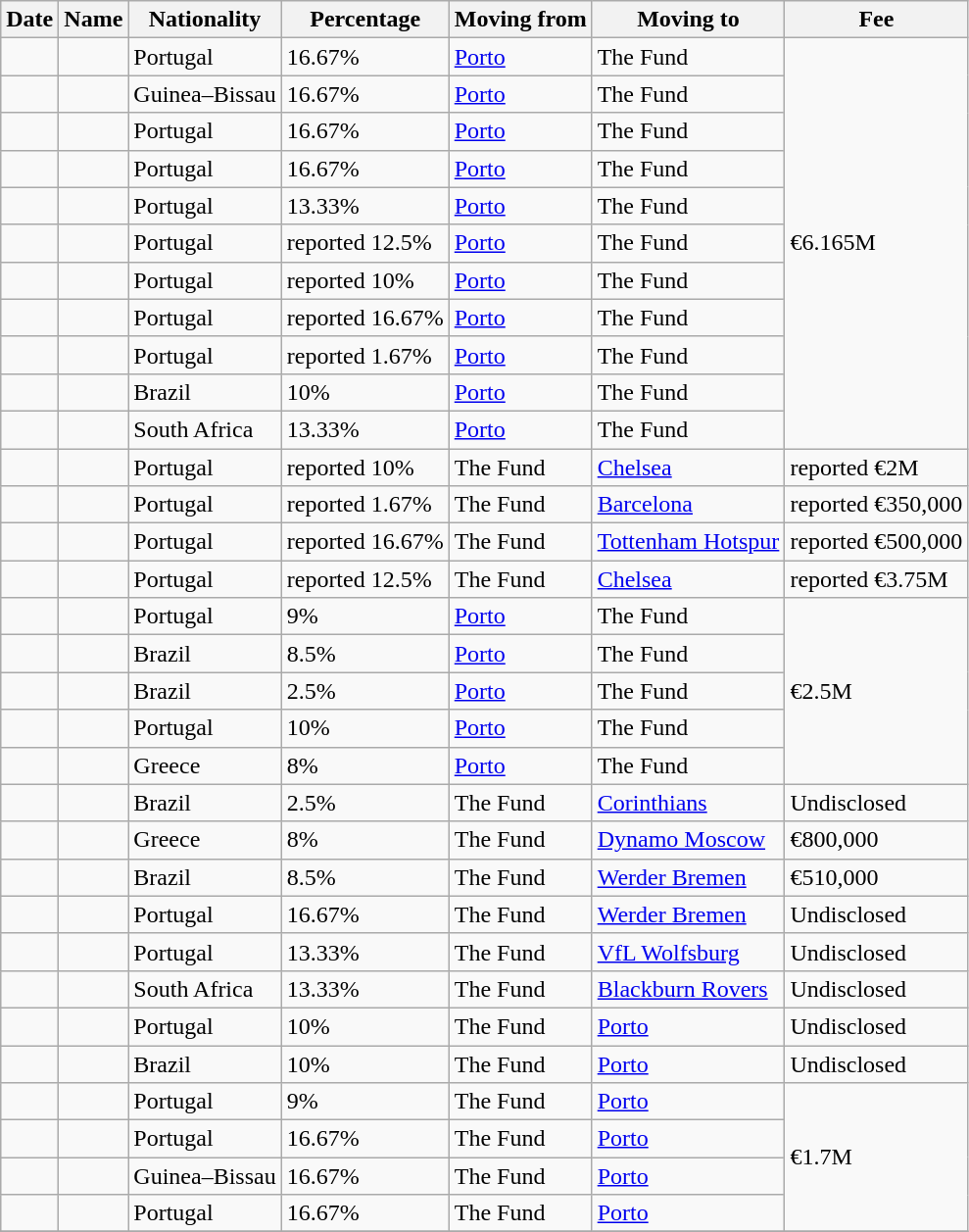<table class="wikitable">
<tr>
<th>Date</th>
<th>Name</th>
<th>Nationality</th>
<th>Percentage</th>
<th>Moving from</th>
<th>Moving to</th>
<th>Fee</th>
</tr>
<tr>
<td align=right></td>
<td></td>
<td>Portugal</td>
<td>16.67%</td>
<td><a href='#'>Porto</a></td>
<td>The Fund</td>
<td rowspan=11>€6.165M</td>
</tr>
<tr>
<td align=right></td>
<td></td>
<td>Guinea–Bissau</td>
<td>16.67%</td>
<td><a href='#'>Porto</a></td>
<td>The Fund</td>
</tr>
<tr>
<td align=right></td>
<td></td>
<td>Portugal</td>
<td>16.67%</td>
<td><a href='#'>Porto</a></td>
<td>The Fund</td>
</tr>
<tr>
<td align=right></td>
<td></td>
<td>Portugal</td>
<td>16.67%</td>
<td><a href='#'>Porto</a></td>
<td>The Fund</td>
</tr>
<tr>
<td align=right></td>
<td></td>
<td>Portugal</td>
<td>13.33%</td>
<td><a href='#'>Porto</a></td>
<td>The Fund</td>
</tr>
<tr>
<td align=right></td>
<td></td>
<td>Portugal</td>
<td>reported 12.5%</td>
<td><a href='#'>Porto</a></td>
<td>The Fund</td>
</tr>
<tr>
<td align=right></td>
<td></td>
<td>Portugal</td>
<td>reported 10%</td>
<td><a href='#'>Porto</a></td>
<td>The Fund</td>
</tr>
<tr>
<td align=right></td>
<td></td>
<td>Portugal</td>
<td>reported 16.67%</td>
<td><a href='#'>Porto</a></td>
<td>The Fund</td>
</tr>
<tr>
<td align=right></td>
<td></td>
<td>Portugal</td>
<td>reported 1.67%</td>
<td><a href='#'>Porto</a></td>
<td>The Fund</td>
</tr>
<tr>
<td align=right></td>
<td></td>
<td>Brazil</td>
<td>10%</td>
<td><a href='#'>Porto</a></td>
<td>The Fund</td>
</tr>
<tr>
<td align=right></td>
<td></td>
<td>South Africa</td>
<td>13.33%</td>
<td><a href='#'>Porto</a></td>
<td>The Fund</td>
</tr>
<tr>
<td align=right></td>
<td></td>
<td>Portugal</td>
<td>reported 10%</td>
<td>The Fund</td>
<td> <a href='#'>Chelsea</a></td>
<td>reported €2M</td>
</tr>
<tr>
<td align=right></td>
<td></td>
<td>Portugal</td>
<td>reported 1.67%</td>
<td>The Fund</td>
<td> <a href='#'>Barcelona</a></td>
<td>reported €350,000</td>
</tr>
<tr>
<td align=right></td>
<td></td>
<td>Portugal</td>
<td>reported 16.67%</td>
<td>The Fund</td>
<td> <a href='#'>Tottenham Hotspur</a></td>
<td>reported €500,000</td>
</tr>
<tr>
<td align=right></td>
<td></td>
<td>Portugal</td>
<td>reported 12.5%</td>
<td>The Fund</td>
<td> <a href='#'>Chelsea</a></td>
<td>reported €3.75M</td>
</tr>
<tr>
<td align=right></td>
<td></td>
<td>Portugal</td>
<td>9%</td>
<td><a href='#'>Porto</a></td>
<td>The Fund</td>
<td rowspan=5>€2.5M</td>
</tr>
<tr>
<td align=right></td>
<td></td>
<td>Brazil</td>
<td>8.5%</td>
<td><a href='#'>Porto</a></td>
<td>The Fund</td>
</tr>
<tr>
<td align=right></td>
<td></td>
<td>Brazil</td>
<td>2.5%</td>
<td><a href='#'>Porto</a></td>
<td>The Fund</td>
</tr>
<tr>
<td align=right></td>
<td></td>
<td>Portugal</td>
<td>10%</td>
<td><a href='#'>Porto</a></td>
<td>The Fund</td>
</tr>
<tr>
<td align=right></td>
<td></td>
<td>Greece</td>
<td>8%</td>
<td><a href='#'>Porto</a></td>
<td>The Fund</td>
</tr>
<tr>
<td align=right></td>
<td></td>
<td>Brazil</td>
<td>2.5%</td>
<td>The Fund</td>
<td> <a href='#'>Corinthians</a></td>
<td>Undisclosed</td>
</tr>
<tr>
<td align=right></td>
<td></td>
<td>Greece</td>
<td>8%</td>
<td>The Fund</td>
<td> <a href='#'>Dynamo Moscow</a></td>
<td>€800,000</td>
</tr>
<tr>
<td align=right></td>
<td></td>
<td>Brazil</td>
<td>8.5%</td>
<td>The Fund</td>
<td> <a href='#'>Werder Bremen</a></td>
<td>€510,000</td>
</tr>
<tr>
<td align=right></td>
<td></td>
<td>Portugal</td>
<td>16.67%</td>
<td>The Fund</td>
<td> <a href='#'>Werder Bremen</a></td>
<td>Undisclosed</td>
</tr>
<tr>
<td align=right></td>
<td></td>
<td>Portugal</td>
<td>13.33%</td>
<td>The Fund</td>
<td> <a href='#'>VfL Wolfsburg</a></td>
<td>Undisclosed</td>
</tr>
<tr>
<td align=right></td>
<td></td>
<td>South Africa</td>
<td>13.33%</td>
<td>The Fund</td>
<td> <a href='#'>Blackburn Rovers</a></td>
<td>Undisclosed</td>
</tr>
<tr>
<td align=right></td>
<td></td>
<td>Portugal</td>
<td>10%</td>
<td>The Fund</td>
<td><a href='#'>Porto</a></td>
<td>Undisclosed</td>
</tr>
<tr>
<td align=right></td>
<td></td>
<td>Brazil</td>
<td>10%</td>
<td>The Fund</td>
<td><a href='#'>Porto</a></td>
<td>Undisclosed</td>
</tr>
<tr>
<td align=right></td>
<td></td>
<td>Portugal</td>
<td>9%</td>
<td>The Fund</td>
<td><a href='#'>Porto</a></td>
<td rowspan=4>€1.7M</td>
</tr>
<tr>
<td align=right></td>
<td></td>
<td>Portugal</td>
<td>16.67%</td>
<td>The Fund</td>
<td><a href='#'>Porto</a></td>
</tr>
<tr>
<td align=right></td>
<td></td>
<td>Guinea–Bissau</td>
<td>16.67%</td>
<td>The Fund</td>
<td><a href='#'>Porto</a></td>
</tr>
<tr>
<td align=right></td>
<td></td>
<td>Portugal</td>
<td>16.67%</td>
<td>The Fund</td>
<td><a href='#'>Porto</a></td>
</tr>
<tr>
</tr>
</table>
